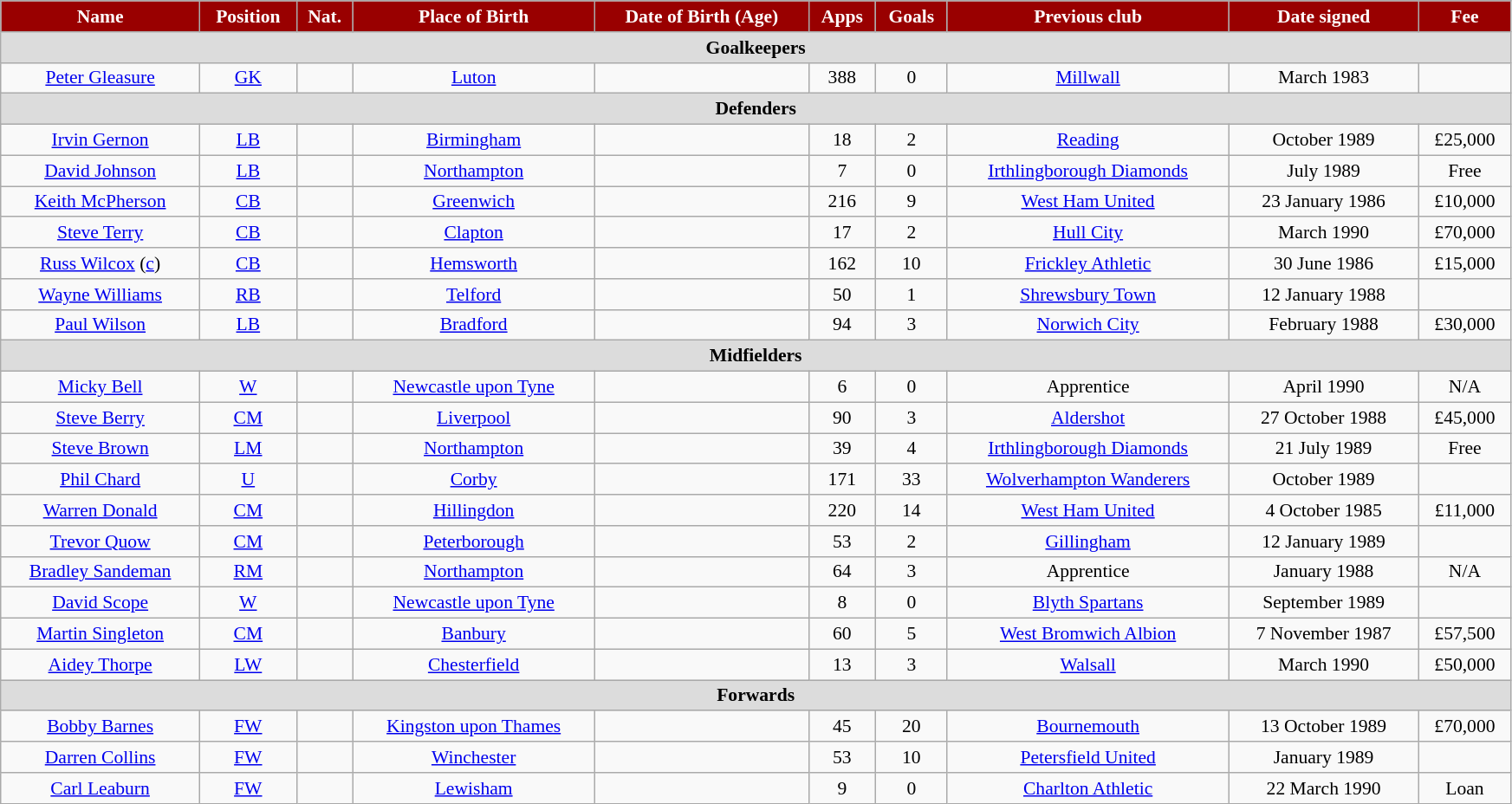<table class="wikitable" style="text-align:center; font-size:90%; width:92%;">
<tr>
<th style="background:#900; color:#FFF; text-align:center;">Name</th>
<th style="background:#900; color:#FFF; text-align:center;">Position</th>
<th style="background:#900; color:#FFF; text-align:center;">Nat.</th>
<th style="background:#900; color:#FFF; text-align:center;">Place of Birth</th>
<th style="background:#900; color:#FFF; text-align:center;">Date of Birth (Age)</th>
<th style="background:#900; color:#FFF; text-align:center;">Apps</th>
<th style="background:#900; color:#FFF; text-align:center;">Goals</th>
<th style="background:#900; color:#FFF; text-align:center;">Previous club</th>
<th style="background:#900; color:#FFF; text-align:center;">Date signed</th>
<th style="background:#900; color:#FFF; text-align:center;">Fee</th>
</tr>
<tr>
<th colspan="12" style="background:#dcdcdc; text-align:center;">Goalkeepers</th>
</tr>
<tr>
<td><a href='#'>Peter Gleasure</a></td>
<td><a href='#'>GK</a></td>
<td></td>
<td><a href='#'>Luton</a></td>
<td></td>
<td>388</td>
<td>0</td>
<td><a href='#'>Millwall</a></td>
<td>March 1983</td>
<td></td>
</tr>
<tr>
<th colspan="12" style="background:#dcdcdc; text-align:center;">Defenders</th>
</tr>
<tr>
<td><a href='#'>Irvin Gernon</a></td>
<td><a href='#'>LB</a></td>
<td></td>
<td><a href='#'>Birmingham</a></td>
<td></td>
<td>18</td>
<td>2</td>
<td><a href='#'>Reading</a></td>
<td>October 1989</td>
<td>£25,000</td>
</tr>
<tr>
<td><a href='#'>David Johnson</a></td>
<td><a href='#'>LB</a></td>
<td></td>
<td><a href='#'>Northampton</a></td>
<td></td>
<td>7</td>
<td>0</td>
<td><a href='#'>Irthlingborough Diamonds</a></td>
<td>July 1989</td>
<td>Free</td>
</tr>
<tr>
<td><a href='#'>Keith McPherson</a></td>
<td><a href='#'>CB</a></td>
<td></td>
<td><a href='#'>Greenwich</a></td>
<td></td>
<td>216</td>
<td>9</td>
<td><a href='#'>West Ham United</a></td>
<td>23 January 1986</td>
<td>£10,000</td>
</tr>
<tr>
<td><a href='#'>Steve Terry</a></td>
<td><a href='#'>CB</a></td>
<td></td>
<td><a href='#'>Clapton</a></td>
<td></td>
<td>17</td>
<td>2</td>
<td><a href='#'>Hull City</a></td>
<td>March 1990</td>
<td>£70,000</td>
</tr>
<tr>
<td><a href='#'>Russ Wilcox</a> (<a href='#'>c</a>)</td>
<td><a href='#'>CB</a></td>
<td></td>
<td><a href='#'>Hemsworth</a></td>
<td></td>
<td>162</td>
<td>10</td>
<td><a href='#'>Frickley Athletic</a></td>
<td>30 June 1986</td>
<td>£15,000</td>
</tr>
<tr>
<td><a href='#'>Wayne Williams</a></td>
<td><a href='#'>RB</a></td>
<td></td>
<td><a href='#'>Telford</a></td>
<td></td>
<td>50</td>
<td>1</td>
<td><a href='#'>Shrewsbury Town</a></td>
<td>12 January 1988</td>
<td></td>
</tr>
<tr>
<td><a href='#'>Paul Wilson</a></td>
<td><a href='#'>LB</a></td>
<td></td>
<td><a href='#'>Bradford</a></td>
<td></td>
<td>94</td>
<td>3</td>
<td><a href='#'>Norwich City</a></td>
<td>February 1988</td>
<td>£30,000</td>
</tr>
<tr>
<th colspan="12" style="background:#dcdcdc; text-align:center;">Midfielders</th>
</tr>
<tr>
<td><a href='#'>Micky Bell</a></td>
<td><a href='#'>W</a></td>
<td></td>
<td><a href='#'>Newcastle upon Tyne</a></td>
<td></td>
<td>6</td>
<td>0</td>
<td>Apprentice</td>
<td>April 1990</td>
<td>N/A</td>
</tr>
<tr>
<td><a href='#'>Steve Berry</a></td>
<td><a href='#'>CM</a></td>
<td></td>
<td><a href='#'>Liverpool</a></td>
<td></td>
<td>90</td>
<td>3</td>
<td><a href='#'>Aldershot</a></td>
<td>27 October 1988</td>
<td>£45,000</td>
</tr>
<tr>
<td><a href='#'>Steve Brown</a></td>
<td><a href='#'>LM</a></td>
<td></td>
<td><a href='#'>Northampton</a></td>
<td></td>
<td>39</td>
<td>4</td>
<td><a href='#'>Irthlingborough Diamonds</a></td>
<td>21 July 1989</td>
<td>Free</td>
</tr>
<tr>
<td><a href='#'>Phil Chard</a></td>
<td><a href='#'>U</a></td>
<td></td>
<td><a href='#'>Corby</a></td>
<td></td>
<td>171</td>
<td>33</td>
<td><a href='#'>Wolverhampton Wanderers</a></td>
<td>October 1989</td>
<td></td>
</tr>
<tr>
<td><a href='#'>Warren Donald</a></td>
<td><a href='#'>CM</a></td>
<td></td>
<td><a href='#'>Hillingdon</a></td>
<td></td>
<td>220</td>
<td>14</td>
<td><a href='#'>West Ham United</a></td>
<td>4 October 1985</td>
<td>£11,000</td>
</tr>
<tr>
<td><a href='#'>Trevor Quow</a></td>
<td><a href='#'>CM</a></td>
<td></td>
<td><a href='#'>Peterborough</a></td>
<td></td>
<td>53</td>
<td>2</td>
<td><a href='#'>Gillingham</a></td>
<td>12 January 1989</td>
<td></td>
</tr>
<tr>
<td><a href='#'>Bradley Sandeman</a></td>
<td><a href='#'>RM</a></td>
<td></td>
<td><a href='#'>Northampton</a></td>
<td></td>
<td>64</td>
<td>3</td>
<td>Apprentice</td>
<td>January 1988</td>
<td>N/A</td>
</tr>
<tr>
<td><a href='#'>David Scope</a></td>
<td><a href='#'>W</a></td>
<td></td>
<td><a href='#'>Newcastle upon Tyne</a></td>
<td></td>
<td>8</td>
<td>0</td>
<td><a href='#'>Blyth Spartans</a></td>
<td>September 1989</td>
<td></td>
</tr>
<tr>
<td><a href='#'>Martin Singleton</a></td>
<td><a href='#'>CM</a></td>
<td></td>
<td><a href='#'>Banbury</a></td>
<td></td>
<td>60</td>
<td>5</td>
<td><a href='#'>West Bromwich Albion</a></td>
<td>7 November 1987</td>
<td>£57,500</td>
</tr>
<tr>
<td><a href='#'>Aidey Thorpe</a></td>
<td><a href='#'>LW</a></td>
<td></td>
<td><a href='#'>Chesterfield</a></td>
<td></td>
<td>13</td>
<td>3</td>
<td><a href='#'>Walsall</a></td>
<td>March 1990</td>
<td>£50,000</td>
</tr>
<tr>
<th colspan="12" style="background:#dcdcdc; text-align:center;">Forwards</th>
</tr>
<tr>
<td><a href='#'>Bobby Barnes</a></td>
<td><a href='#'>FW</a></td>
<td></td>
<td><a href='#'>Kingston upon Thames</a></td>
<td></td>
<td>45</td>
<td>20</td>
<td><a href='#'>Bournemouth</a></td>
<td>13 October 1989</td>
<td>£70,000</td>
</tr>
<tr>
<td><a href='#'>Darren Collins</a></td>
<td><a href='#'>FW</a></td>
<td></td>
<td><a href='#'>Winchester</a></td>
<td></td>
<td>53</td>
<td>10</td>
<td><a href='#'>Petersfield United</a></td>
<td>January 1989</td>
<td></td>
</tr>
<tr>
<td><a href='#'>Carl Leaburn</a></td>
<td><a href='#'>FW</a></td>
<td></td>
<td><a href='#'>Lewisham</a></td>
<td></td>
<td>9</td>
<td>0</td>
<td><a href='#'>Charlton Athletic</a></td>
<td>22 March 1990</td>
<td>Loan</td>
</tr>
</table>
